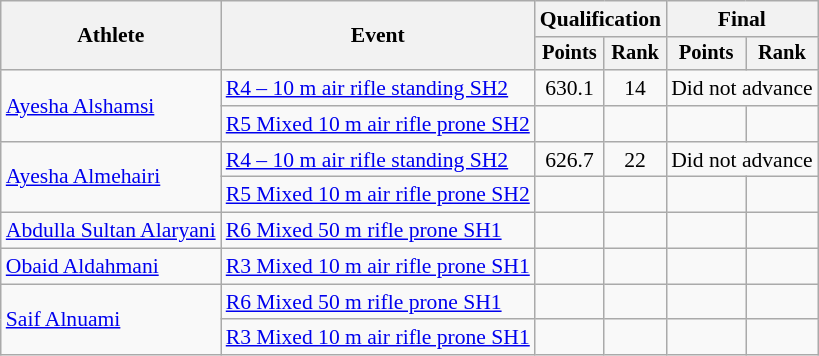<table class="wikitable" style="font-size:90%">
<tr>
<th rowspan="2">Athlete</th>
<th rowspan="2">Event</th>
<th colspan="2">Qualification</th>
<th colspan="2">Final</th>
</tr>
<tr style="font-size:95%">
<th>Points</th>
<th>Rank</th>
<th>Points</th>
<th>Rank</th>
</tr>
<tr align=center>
<td align=left rowspan=2><a href='#'>Ayesha Alshamsi</a></td>
<td align=left><a href='#'>R4 – 10 m air rifle standing SH2</a></td>
<td>630.1</td>
<td>14</td>
<td colspan=2>Did not advance</td>
</tr>
<tr align=center>
<td align=left><a href='#'>R5 Mixed 10 m air rifle prone SH2</a></td>
<td></td>
<td></td>
<td></td>
<td></td>
</tr>
<tr align=center>
<td align=left rowspan=2><a href='#'>Ayesha Almehairi</a></td>
<td align=left><a href='#'>R4 – 10 m air rifle standing SH2</a></td>
<td>626.7</td>
<td>22</td>
<td colspan=2>Did not advance</td>
</tr>
<tr align=center>
<td align=left><a href='#'>R5 Mixed 10 m air rifle prone SH2</a></td>
<td></td>
<td></td>
<td></td>
<td></td>
</tr>
<tr align=center>
<td align=left><a href='#'>Abdulla Sultan Alaryani</a></td>
<td align=left><a href='#'>R6 Mixed 50 m rifle prone SH1</a></td>
<td></td>
<td></td>
<td></td>
<td></td>
</tr>
<tr align=center>
<td align=left><a href='#'>Obaid Aldahmani</a></td>
<td align=left><a href='#'>R3 Mixed 10 m air rifle prone SH1</a></td>
<td></td>
<td></td>
<td></td>
<td></td>
</tr>
<tr align=center>
<td align=left rowspan=2><a href='#'>Saif Alnuami</a></td>
<td align=left><a href='#'>R6 Mixed 50 m rifle prone SH1</a></td>
<td></td>
<td></td>
<td></td>
<td></td>
</tr>
<tr align=center>
<td align=left><a href='#'>R3 Mixed 10 m air rifle prone SH1</a></td>
<td></td>
<td></td>
<td></td>
<td></td>
</tr>
</table>
